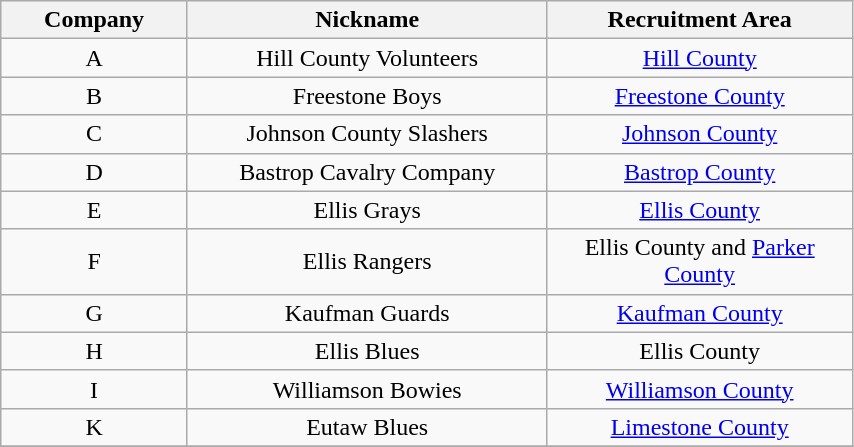<table class="wikitable" style="text-align:center; width:45%;">
<tr>
<th width=8%>Company</th>
<th width=20%>Nickname</th>
<th width=17%>Recruitment Area</th>
</tr>
<tr>
<td rowspan=1>A</td>
<td>Hill County Volunteers</td>
<td><a href='#'>Hill County</a></td>
</tr>
<tr>
<td rowspan=1>B</td>
<td>Freestone Boys</td>
<td><a href='#'>Freestone County</a></td>
</tr>
<tr>
<td rowspan=1>C</td>
<td>Johnson County Slashers</td>
<td><a href='#'>Johnson County</a></td>
</tr>
<tr>
<td rowspan=1>D</td>
<td>Bastrop Cavalry Company</td>
<td><a href='#'>Bastrop County</a></td>
</tr>
<tr>
<td rowspan=1>E</td>
<td>Ellis Grays</td>
<td><a href='#'>Ellis County</a></td>
</tr>
<tr>
<td rowspan=1>F</td>
<td>Ellis Rangers</td>
<td>Ellis County and <a href='#'>Parker County</a></td>
</tr>
<tr>
<td rowspan=1>G</td>
<td>Kaufman Guards</td>
<td><a href='#'>Kaufman County</a></td>
</tr>
<tr>
<td rowspan=1>H</td>
<td>Ellis Blues</td>
<td>Ellis County</td>
</tr>
<tr>
<td rowspan=1>I</td>
<td>Williamson Bowies</td>
<td><a href='#'>Williamson County</a></td>
</tr>
<tr>
<td rowspan=1>K</td>
<td>Eutaw Blues</td>
<td><a href='#'>Limestone County</a></td>
</tr>
<tr>
</tr>
</table>
